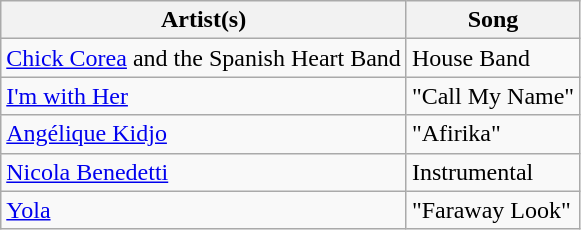<table class="wikitable plainrowheaders">
<tr>
<th scope="col">Artist(s)</th>
<th scope="col">Song</th>
</tr>
<tr>
<td><a href='#'>Chick Corea</a> and the Spanish Heart Band</td>
<td>House Band</td>
</tr>
<tr>
<td><a href='#'>I'm with Her</a></td>
<td>"Call My Name"</td>
</tr>
<tr>
<td><a href='#'>Angélique Kidjo</a></td>
<td>"Afirika"</td>
</tr>
<tr>
<td><a href='#'>Nicola Benedetti</a></td>
<td>Instrumental</td>
</tr>
<tr>
<td><a href='#'>Yola</a></td>
<td>"Faraway Look"</td>
</tr>
</table>
